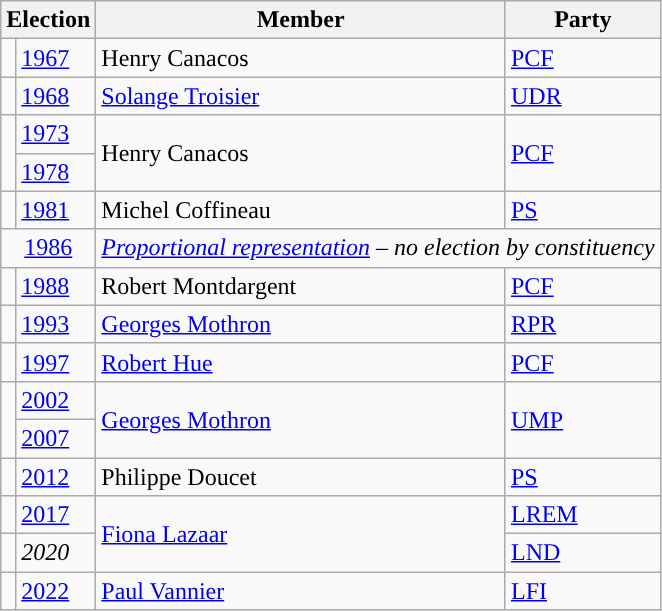<table class="wikitable">
<tr>
<th colspan="2">Election</th>
<th>Member</th>
<th>Party</th>
</tr>
<tr>
<td style="color:inherit;background-color: "></td>
<td><a href='#'>1967</a></td>
<td>Henry Canacos</td>
<td><a href='#'>PCF</a></td>
</tr>
<tr>
<td style="color:inherit;background-color: "></td>
<td><a href='#'>1968</a></td>
<td><a href='#'>Solange Troisier</a></td>
<td><a href='#'>UDR</a></td>
</tr>
<tr>
<td rowspan="2" style="color:inherit;background-color: "></td>
<td><a href='#'>1973</a></td>
<td rowspan="2">Henry Canacos</td>
<td rowspan="2"><a href='#'>PCF</a></td>
</tr>
<tr>
<td><a href='#'>1978</a></td>
</tr>
<tr>
<td style="color:inherit;background-color: "></td>
<td><a href='#'>1981</a></td>
<td>Michel Coffineau</td>
<td><a href='#'>PS</a></td>
</tr>
<tr>
<td colspan="2" align="center"><a href='#'>1986</a></td>
<td colspan="2"><em><a href='#'>Proportional representation</a> – no election by constituency</em></td>
</tr>
<tr>
<td style="color:inherit;background-color: "></td>
<td><a href='#'>1988</a></td>
<td>Robert Montdargent</td>
<td><a href='#'>PCF</a></td>
</tr>
<tr>
<td style="color:inherit;background-color: "></td>
<td><a href='#'>1993</a></td>
<td><a href='#'>Georges Mothron</a></td>
<td><a href='#'>RPR</a></td>
</tr>
<tr>
<td style="color:inherit;background-color: "></td>
<td><a href='#'>1997</a></td>
<td><a href='#'>Robert Hue</a></td>
<td><a href='#'>PCF</a></td>
</tr>
<tr>
<td rowspan="2" style="color:inherit;background-color: "></td>
<td><a href='#'>2002</a></td>
<td rowspan="2"><a href='#'>Georges Mothron</a></td>
<td rowspan="2"><a href='#'>UMP</a></td>
</tr>
<tr>
<td><a href='#'>2007</a></td>
</tr>
<tr>
<td style="color:inherit;background-color: "></td>
<td><a href='#'>2012</a></td>
<td>Philippe Doucet</td>
<td><a href='#'>PS</a></td>
</tr>
<tr>
<td style="color:inherit;background-color: "></td>
<td><a href='#'>2017</a></td>
<td rowspan="2"><a href='#'>Fiona Lazaar</a></td>
<td><a href='#'>LREM</a></td>
</tr>
<tr>
<td style="color:inherit;background-color: "></td>
<td><em>2020</em></td>
<td><a href='#'>LND</a></td>
</tr>
<tr>
<td style="color:inherit;background-color: "></td>
<td><a href='#'>2022</a></td>
<td><a href='#'>Paul Vannier</a></td>
<td><a href='#'>LFI</a></td>
</tr>
</table>
